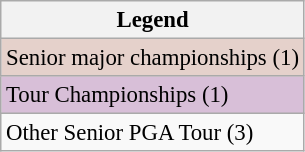<table class="wikitable" style="font-size:95%;">
<tr>
<th>Legend</th>
</tr>
<tr style="background:#e5d1cb;">
<td>Senior major championships (1)</td>
</tr>
<tr style="background:thistle;">
<td>Tour Championships (1)</td>
</tr>
<tr>
<td>Other Senior PGA Tour (3)</td>
</tr>
</table>
